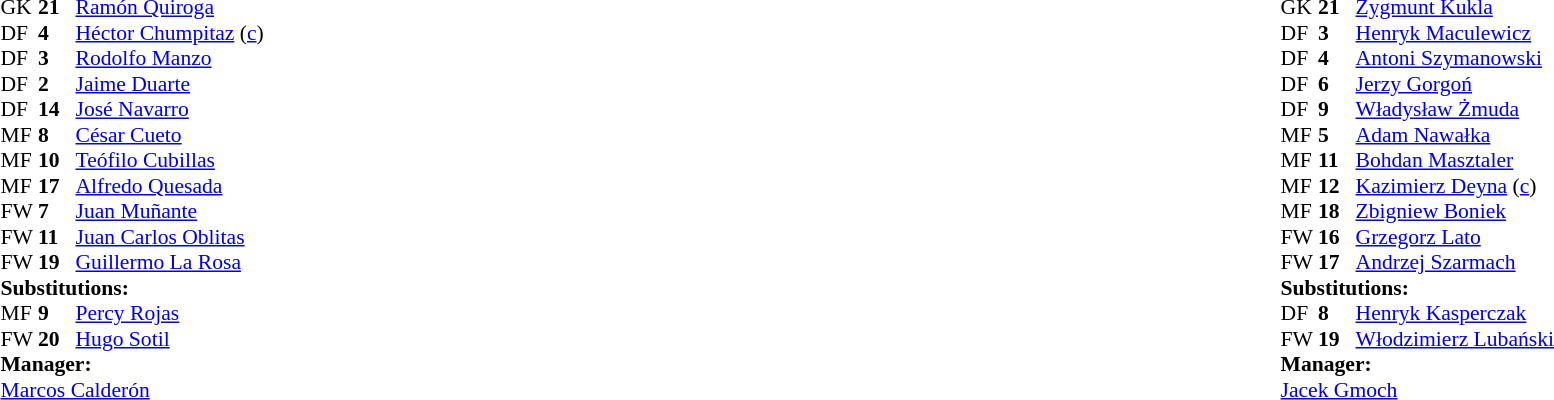<table width="100%">
<tr>
<td valign="top" width="50%"><br><table style="font-size: 90%" cellspacing="0" cellpadding="0">
<tr>
<th width="25"></th>
<th width="25"></th>
</tr>
<tr>
<td>GK</td>
<td><strong>21</strong></td>
<td><a href='#'>Ramón Quiroga</a></td>
<td></td>
</tr>
<tr>
<td>DF</td>
<td><strong>4</strong></td>
<td><a href='#'>Héctor Chumpitaz</a> (<a href='#'>c</a>)</td>
</tr>
<tr>
<td>DF</td>
<td><strong>3</strong></td>
<td><a href='#'>Rodolfo Manzo</a></td>
<td></td>
</tr>
<tr>
<td>DF</td>
<td><strong>2</strong></td>
<td><a href='#'>Jaime Duarte</a></td>
</tr>
<tr>
<td>DF</td>
<td><strong>14</strong></td>
<td><a href='#'>José Navarro</a></td>
</tr>
<tr>
<td>MF</td>
<td><strong>8</strong></td>
<td><a href='#'>César Cueto</a></td>
</tr>
<tr>
<td>MF</td>
<td><strong>10</strong></td>
<td><a href='#'>Teófilo Cubillas</a></td>
</tr>
<tr>
<td>MF</td>
<td><strong>17</strong></td>
<td><a href='#'>Alfredo Quesada</a></td>
</tr>
<tr>
<td>FW</td>
<td><strong>7</strong></td>
<td><a href='#'>Juan Muñante</a></td>
<td></td>
<td></td>
</tr>
<tr>
<td>FW</td>
<td><strong>11</strong></td>
<td><a href='#'>Juan Carlos Oblitas</a></td>
</tr>
<tr>
<td>FW</td>
<td><strong>19</strong></td>
<td><a href='#'>Guillermo La Rosa</a></td>
<td></td>
<td></td>
</tr>
<tr>
<td colspan=3><strong>Substitutions:</strong></td>
</tr>
<tr>
<td>MF</td>
<td><strong>9</strong></td>
<td><a href='#'>Percy Rojas</a></td>
<td></td>
<td></td>
</tr>
<tr>
<td>FW</td>
<td><strong>20</strong></td>
<td><a href='#'>Hugo Sotil</a></td>
<td></td>
<td></td>
</tr>
<tr>
<td colspan=3><strong>Manager:</strong></td>
</tr>
<tr>
<td colspan=3><a href='#'>Marcos Calderón</a></td>
</tr>
</table>
</td>
<td valign="top" width="50%"><br><table style="font-size: 90%" cellspacing="0" cellpadding="0" align="center">
<tr>
<th width=25></th>
<th width=25></th>
</tr>
<tr>
<td>GK</td>
<td><strong>21</strong></td>
<td><a href='#'>Zygmunt Kukla</a></td>
</tr>
<tr>
<td>DF</td>
<td><strong>3</strong></td>
<td><a href='#'>Henryk Maculewicz</a></td>
</tr>
<tr>
<td>DF</td>
<td><strong>4</strong></td>
<td><a href='#'>Antoni Szymanowski</a></td>
</tr>
<tr>
<td>DF</td>
<td><strong>6</strong></td>
<td><a href='#'>Jerzy Gorgoń</a></td>
<td></td>
</tr>
<tr>
<td>DF</td>
<td><strong>9</strong></td>
<td><a href='#'>Władysław Żmuda</a></td>
</tr>
<tr>
<td>MF</td>
<td><strong>5</strong></td>
<td><a href='#'>Adam Nawałka</a></td>
</tr>
<tr>
<td>MF</td>
<td><strong>11</strong></td>
<td><a href='#'>Bohdan Masztaler</a></td>
<td></td>
<td></td>
</tr>
<tr>
<td>MF</td>
<td><strong>12</strong></td>
<td><a href='#'>Kazimierz Deyna</a> (<a href='#'>c</a>)</td>
</tr>
<tr>
<td>MF</td>
<td><strong>18</strong></td>
<td><a href='#'>Zbigniew Boniek</a></td>
<td></td>
<td></td>
</tr>
<tr>
<td>FW</td>
<td><strong>16</strong></td>
<td><a href='#'>Grzegorz Lato</a></td>
</tr>
<tr>
<td>FW</td>
<td><strong>17</strong></td>
<td><a href='#'>Andrzej Szarmach</a></td>
</tr>
<tr>
<td colspan=4><strong>Substitutions:</strong></td>
</tr>
<tr>
<td>DF</td>
<td><strong>8</strong></td>
<td><a href='#'>Henryk Kasperczak</a></td>
<td></td>
<td></td>
</tr>
<tr>
<td>FW</td>
<td><strong>19</strong></td>
<td><a href='#'>Włodzimierz Lubański</a></td>
<td></td>
<td></td>
</tr>
<tr>
<td colspan=4><strong>Manager:</strong></td>
</tr>
<tr>
<td colspan="4"><a href='#'>Jacek Gmoch</a></td>
</tr>
</table>
</td>
</tr>
</table>
